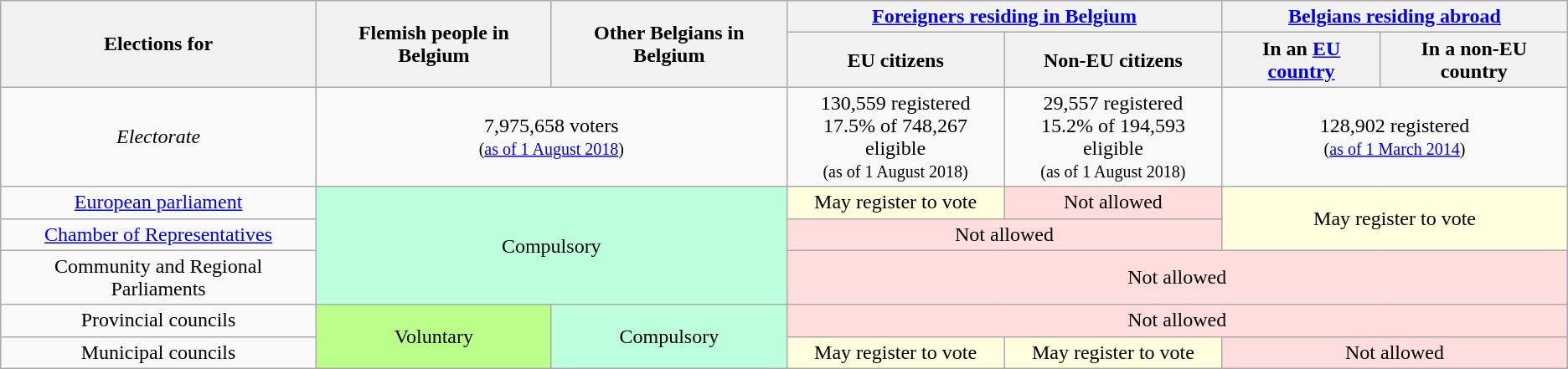<table class="wikitable" style="text-align:center;">
<tr>
<th rowspan="2">Elections for</th>
<th rowspan="2">Flemish people in Belgium</th>
<th rowspan="2">Other Belgians in Belgium</th>
<th colspan="2"><a href='#'>Foreigners residing in Belgium</a></th>
<th colspan="2"><a href='#'>Belgians residing abroad</a></th>
</tr>
<tr>
<th>EU citizens</th>
<th>Non-EU citizens</th>
<th>In an <a href='#'>EU country</a></th>
<th>In a non-EU country</th>
</tr>
<tr>
<td><em>Electorate</em></td>
<td colspan="2">7,975,658 voters<br><small>(<a href='#'>as of 1 August 2018</a>)</small></td>
<td>130,559 registered<br>17.5% of 748,267 eligible<br><small>(as of 1 August 2018)</small></td>
<td>29,557 registered<br>15.2% of 194,593 eligible<br><small>(as of 1 August 2018)</small></td>
<td colspan="2">128,902 registered<br><small>(<a href='#'>as of 1 March 2014</a>)</small></td>
</tr>
<tr>
<td><a href='#'>European parliament</a></td>
<td colspan="2" rowspan="3" style="background-color:#bfd;">Compulsory</td>
<td style="background-color:#ffd;">May register to vote</td>
<td style="background-color:#ffdddd;">Not allowed</td>
<td rowspan=2 colspan=2 style="background-color:#ffd;">May register to vote</td>
</tr>
<tr>
<td><a href='#'>Chamber of Representatives</a></td>
<td colspan="2"  style="background-color:#ffdddd;">Not allowed</td>
</tr>
<tr>
<td>Community and Regional Parliaments</td>
<td colspan="4" style="background-color:#ffdddd;">Not allowed</td>
</tr>
<tr>
<td>Provincial councils</td>
<td rowspan="2" style="background-color:#bf8;">Voluntary</td>
<td rowspan="2" style="background-color:#bfd;">Compulsory</td>
<td colspan="4" style="background-color:#ffdddd;">Not allowed</td>
</tr>
<tr>
<td>Municipal councils</td>
<td style="background-color:#ffd;">May register to vote</td>
<td style="background-color:#ffd;">May register to vote</td>
<td colspan="2" style="background-color:#ffdddd;">Not allowed</td>
</tr>
</table>
